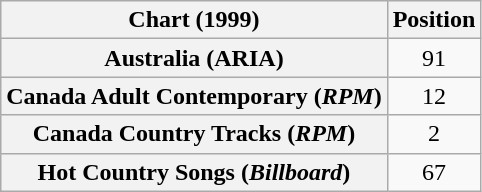<table class="wikitable sortable plainrowheaders" style="text-align:center">
<tr>
<th scope="col">Chart (1999)</th>
<th scope="col">Position</th>
</tr>
<tr>
<th scope="row">Australia (ARIA)</th>
<td>91</td>
</tr>
<tr>
<th scope="row">Canada Adult Contemporary (<em>RPM</em>)</th>
<td>12</td>
</tr>
<tr>
<th scope="row">Canada Country Tracks (<em>RPM</em>)</th>
<td>2</td>
</tr>
<tr>
<th scope="row">Hot Country Songs (<em>Billboard</em>)</th>
<td>67</td>
</tr>
</table>
